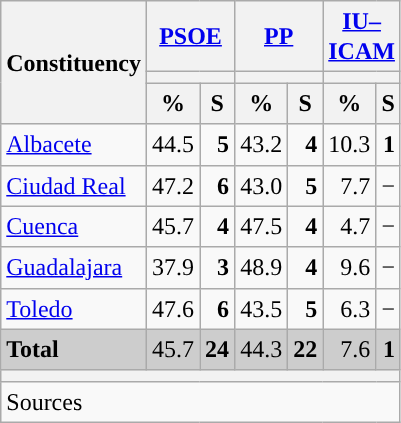<table class="wikitable sortable" style="text-align:right; line-height:20px;">
<tr>
<th rowspan="3">Constituency</th>
<th colspan="2" width="30px" class="unsortable"><a href='#'>PSOE</a></th>
<th colspan="2" width="30px" class="unsortable"><a href='#'>PP</a></th>
<th colspan="2" width="30px" class="unsortable"><a href='#'>IU–ICAM</a></th>
</tr>
<tr>
<th colspan="2" style="background:"></th>
<th colspan="2" style="background:"></th>
<th colspan="2" style="background:"></th>
</tr>
<tr>
<th data-sort-type="number">%</th>
<th data-sort-type="number">S</th>
<th data-sort-type="number">%</th>
<th data-sort-type="number">S</th>
<th data-sort-type="number">%</th>
<th data-sort-type="number">S</th>
</tr>
<tr>
<td align="left"><a href='#'>Albacete</a></td>
<td style="background:">44.5</td>
<td><strong>5</strong></td>
<td>43.2</td>
<td><strong>4</strong></td>
<td>10.3</td>
<td><strong>1</strong></td>
</tr>
<tr>
<td align="left"><a href='#'>Ciudad Real</a></td>
<td style="background:">47.2</td>
<td><strong>6</strong></td>
<td>43.0</td>
<td><strong>5</strong></td>
<td>7.7</td>
<td>−</td>
</tr>
<tr>
<td align="left"><a href='#'>Cuenca</a></td>
<td>45.7</td>
<td><strong>4</strong></td>
<td style="background:">47.5</td>
<td><strong>4</strong></td>
<td>4.7</td>
<td>−</td>
</tr>
<tr>
<td align="left"><a href='#'>Guadalajara</a></td>
<td>37.9</td>
<td><strong>3</strong></td>
<td style="background:">48.9</td>
<td><strong>4</strong></td>
<td>9.6</td>
<td>−</td>
</tr>
<tr>
<td align="left"><a href='#'>Toledo</a></td>
<td style="background:">47.6</td>
<td><strong>6</strong></td>
<td>43.5</td>
<td><strong>5</strong></td>
<td>6.3</td>
<td>−</td>
</tr>
<tr style="background:#CDCDCD;">
<td align="left"><strong>Total</strong></td>
<td style="background:">45.7</td>
<td><strong>24</strong></td>
<td>44.3</td>
<td><strong>22</strong></td>
<td>7.6</td>
<td><strong>1</strong></td>
</tr>
<tr>
<th colspan="7"></th>
</tr>
<tr>
<th style="text-align:left; font-weight:normal; background:#F9F9F9" colspan="7">Sources</th>
</tr>
</table>
